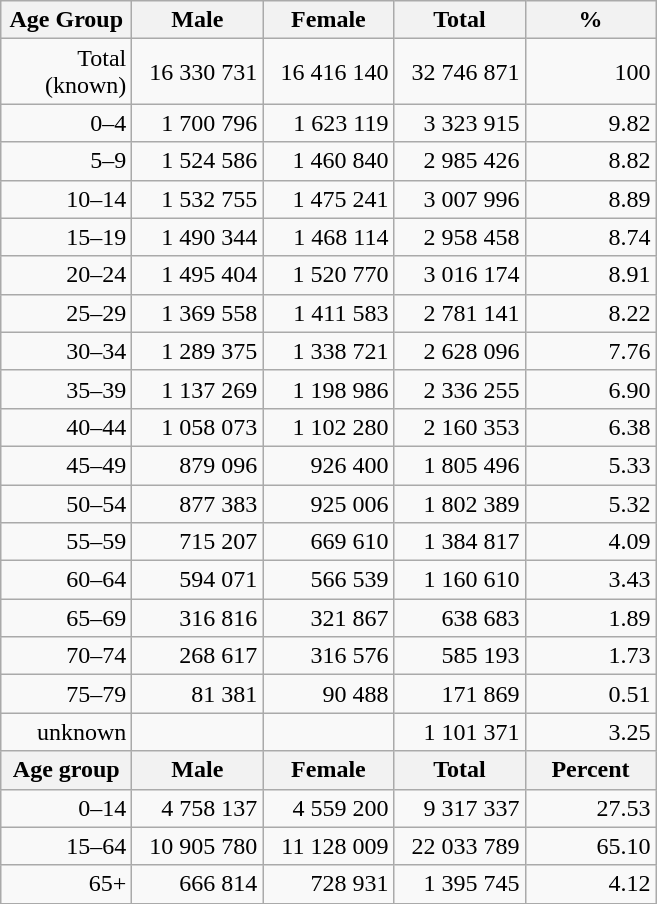<table class="wikitable">
<tr>
<th width="80pt">Age Group</th>
<th width="80pt">Male</th>
<th width="80pt">Female</th>
<th width="80pt">Total</th>
<th width="80pt">%</th>
</tr>
<tr>
<td align="right">Total (known)</td>
<td align="right">16 330 731</td>
<td align="right">16 416 140</td>
<td align="right">32 746 871</td>
<td align="right">100</td>
</tr>
<tr>
<td align="right">0–4</td>
<td align="right">1 700 796</td>
<td align="right">1 623 119</td>
<td align="right">3 323 915</td>
<td align="right">9.82</td>
</tr>
<tr>
<td align="right">5–9</td>
<td align="right">1 524 586</td>
<td align="right">1 460 840</td>
<td align="right">2 985 426</td>
<td align="right">8.82</td>
</tr>
<tr>
<td align="right">10–14</td>
<td align="right">1 532 755</td>
<td align="right">1 475 241</td>
<td align="right">3 007 996</td>
<td align="right">8.89</td>
</tr>
<tr>
<td align="right">15–19</td>
<td align="right">1 490 344</td>
<td align="right">1 468 114</td>
<td align="right">2 958 458</td>
<td align="right">8.74</td>
</tr>
<tr>
<td align="right">20–24</td>
<td align="right">1 495 404</td>
<td align="right">1 520 770</td>
<td align="right">3 016 174</td>
<td align="right">8.91</td>
</tr>
<tr>
<td align="right">25–29</td>
<td align="right">1 369 558</td>
<td align="right">1 411 583</td>
<td align="right">2 781 141</td>
<td align="right">8.22</td>
</tr>
<tr>
<td align="right">30–34</td>
<td align="right">1 289 375</td>
<td align="right">1 338 721</td>
<td align="right">2 628 096</td>
<td align="right">7.76</td>
</tr>
<tr>
<td align="right">35–39</td>
<td align="right">1 137 269</td>
<td align="right">1 198 986</td>
<td align="right">2 336 255</td>
<td align="right">6.90</td>
</tr>
<tr>
<td align="right">40–44</td>
<td align="right">1 058 073</td>
<td align="right">1 102 280</td>
<td align="right">2 160 353</td>
<td align="right">6.38</td>
</tr>
<tr>
<td align="right">45–49</td>
<td align="right">879 096</td>
<td align="right">926 400</td>
<td align="right">1 805 496</td>
<td align="right">5.33</td>
</tr>
<tr>
<td align="right">50–54</td>
<td align="right">877 383</td>
<td align="right">925 006</td>
<td align="right">1 802 389</td>
<td align="right">5.32</td>
</tr>
<tr>
<td align="right">55–59</td>
<td align="right">715 207</td>
<td align="right">669 610</td>
<td align="right">1 384 817</td>
<td align="right">4.09</td>
</tr>
<tr>
<td align="right">60–64</td>
<td align="right">594 071</td>
<td align="right">566 539</td>
<td align="right">1 160 610</td>
<td align="right">3.43</td>
</tr>
<tr>
<td align="right">65–69</td>
<td align="right">316 816</td>
<td align="right">321 867</td>
<td align="right">638 683</td>
<td align="right">1.89</td>
</tr>
<tr>
<td align="right">70–74</td>
<td align="right">268 617</td>
<td align="right">316 576</td>
<td align="right">585 193</td>
<td align="right">1.73</td>
</tr>
<tr>
<td align="right">75–79</td>
<td align="right">81 381</td>
<td align="right">90 488</td>
<td align="right">171 869</td>
<td align="right">0.51</td>
</tr>
<tr>
<td align="right">unknown</td>
<td align="right"></td>
<td align="right"></td>
<td align="right">1 101 371</td>
<td align="right">3.25</td>
</tr>
<tr>
<th width="50">Age group</th>
<th width="80pt">Male</th>
<th width="80">Female</th>
<th width="80">Total</th>
<th width="50">Percent</th>
</tr>
<tr>
<td align="right">0–14</td>
<td align="right">4 758 137</td>
<td align="right">4 559 200</td>
<td align="right">9 317 337</td>
<td align="right">27.53</td>
</tr>
<tr>
<td align="right">15–64</td>
<td align="right">10 905 780</td>
<td align="right">11 128 009</td>
<td align="right">22 033 789</td>
<td align="right">65.10</td>
</tr>
<tr>
<td align="right">65+</td>
<td align="right">666 814</td>
<td align="right">728 931</td>
<td align="right">1 395 745</td>
<td align="right">4.12</td>
</tr>
<tr>
</tr>
</table>
